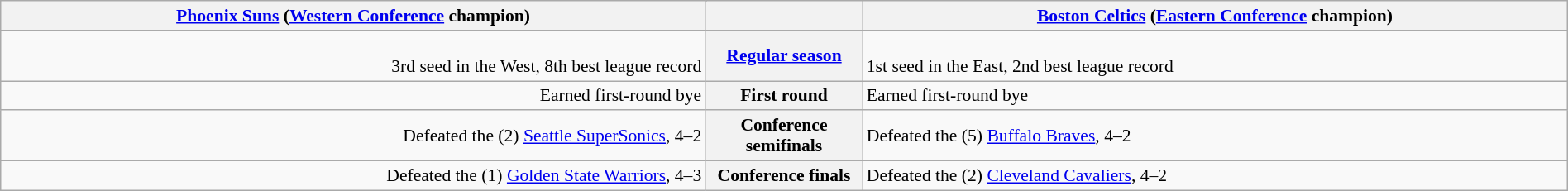<table style="width:100%; font-size:90%" class="wikitable">
<tr valign=top>
<th colspan="2" style="width:45%;"><a href='#'>Phoenix Suns</a> (<a href='#'>Western Conference</a> champion)</th>
<th></th>
<th colspan="2" style="width:45%;"><a href='#'>Boston Celtics</a> (<a href='#'>Eastern Conference</a> champion)</th>
</tr>
<tr>
<td align=right><br>3rd seed in the West, 8th best league record</td>
<th colspan=2><a href='#'>Regular season</a></th>
<td><br>1st seed in the East, 2nd best league record</td>
</tr>
<tr>
<td align=right>Earned first-round bye</td>
<th colspan=2>First round</th>
<td>Earned first-round bye</td>
</tr>
<tr>
<td align=right>Defeated the (2) <a href='#'>Seattle SuperSonics</a>, 4–2</td>
<th colspan=2>Conference semifinals</th>
<td>Defeated the (5) <a href='#'>Buffalo Braves</a>, 4–2</td>
</tr>
<tr>
<td align=right>Defeated the (1) <a href='#'>Golden State Warriors</a>, 4–3</td>
<th colspan=2>Conference finals</th>
<td>Defeated the (2) <a href='#'>Cleveland Cavaliers</a>, 4–2</td>
</tr>
</table>
